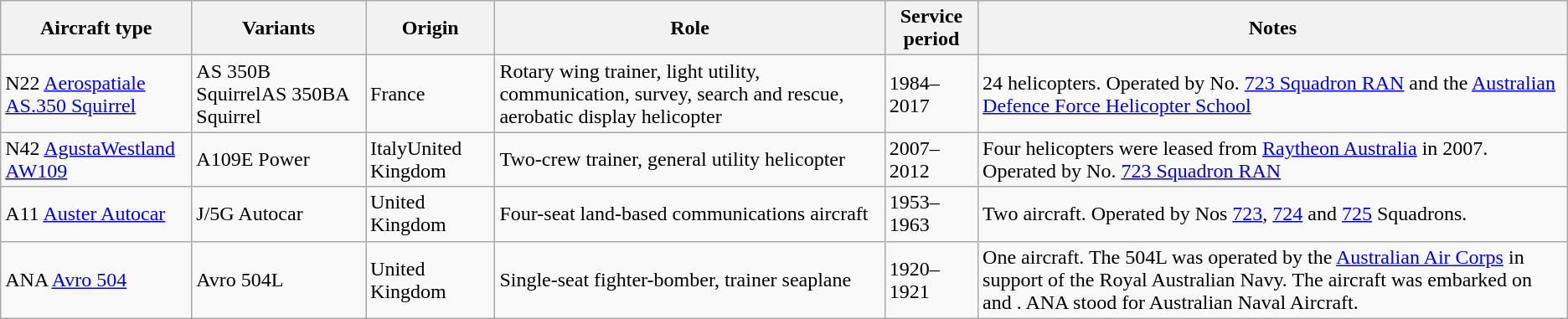<table class="wikitable" sortable">
<tr>
<th>Aircraft type</th>
<th>Variants</th>
<th>Origin</th>
<th>Role</th>
<th>Service period</th>
<th>Notes</th>
</tr>
<tr>
<td>N22 <a href='#'>Aerospatiale AS.350 Squirrel</a></td>
<td>AS 350B SquirrelAS 350BA Squirrel</td>
<td>France</td>
<td>Rotary wing trainer, light utility, communication, survey, search and rescue, aerobatic display helicopter</td>
<td>1984–2017</td>
<td>24 helicopters. Operated by No. <a href='#'>723 Squadron RAN</a> and the <a href='#'>Australian Defence Force Helicopter School</a></td>
</tr>
<tr>
<td>N42 <a href='#'>AgustaWestland AW109</a></td>
<td>A109E Power</td>
<td>ItalyUnited Kingdom</td>
<td>Two-crew trainer, general utility helicopter</td>
<td>2007–2012</td>
<td>Four helicopters were leased from <a href='#'>Raytheon Australia</a> in 2007. Operated by No. <a href='#'>723 Squadron RAN</a></td>
</tr>
<tr>
<td>A11 <a href='#'>Auster Autocar</a></td>
<td>J/5G Autocar</td>
<td>United Kingdom</td>
<td>Four-seat land-based communications aircraft</td>
<td>1953–1963</td>
<td>Two aircraft. Operated by Nos <a href='#'>723</a>, <a href='#'>724</a> and <a href='#'>725</a> Squadrons.</td>
</tr>
<tr>
<td>ANA <a href='#'>Avro 504</a></td>
<td>Avro 504L</td>
<td>United Kingdom</td>
<td>Single-seat fighter-bomber, trainer seaplane</td>
<td>1920–1921</td>
<td>One aircraft. The 504L was operated by the <a href='#'>Australian Air Corps</a> in support of the Royal Australian Navy. The aircraft was embarked on  and . ANA stood for Australian Naval Aircraft.</td>
</tr>
</table>
